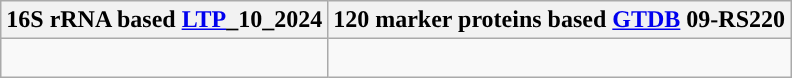<table class="wikitable">
<tr>
<th colspan=1>16S rRNA based <a href='#'>LTP</a>_10_2024</th>
<th colspan=1>120 marker proteins based <a href='#'>GTDB</a> 09-RS220</th>
</tr>
<tr>
<td style="vertical-align:top"><br></td>
<td><br></td>
</tr>
</table>
